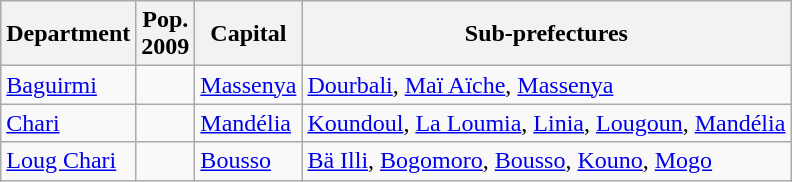<table class="wikitable">
<tr>
<th>Department</th>
<th>Pop.<br>2009</th>
<th>Capital</th>
<th>Sub-prefectures</th>
</tr>
<tr>
<td><a href='#'>Baguirmi</a></td>
<td align="right"></td>
<td><a href='#'>Massenya</a></td>
<td><a href='#'>Dourbali</a>, <a href='#'>Maï Aïche</a>, <a href='#'>Massenya</a></td>
</tr>
<tr>
<td><a href='#'>Chari</a></td>
<td align="right"></td>
<td><a href='#'>Mandélia</a></td>
<td><a href='#'>Koundoul</a>, <a href='#'>La Loumia</a>, <a href='#'>Linia</a>, <a href='#'>Lougoun</a>, <a href='#'>Mandélia</a></td>
</tr>
<tr>
<td><a href='#'>Loug Chari</a></td>
<td align="right"></td>
<td><a href='#'>Bousso</a></td>
<td><a href='#'>Bä Illi</a>, <a href='#'>Bogomoro</a>, <a href='#'>Bousso</a>, <a href='#'>Kouno</a>, <a href='#'>Mogo</a></td>
</tr>
</table>
